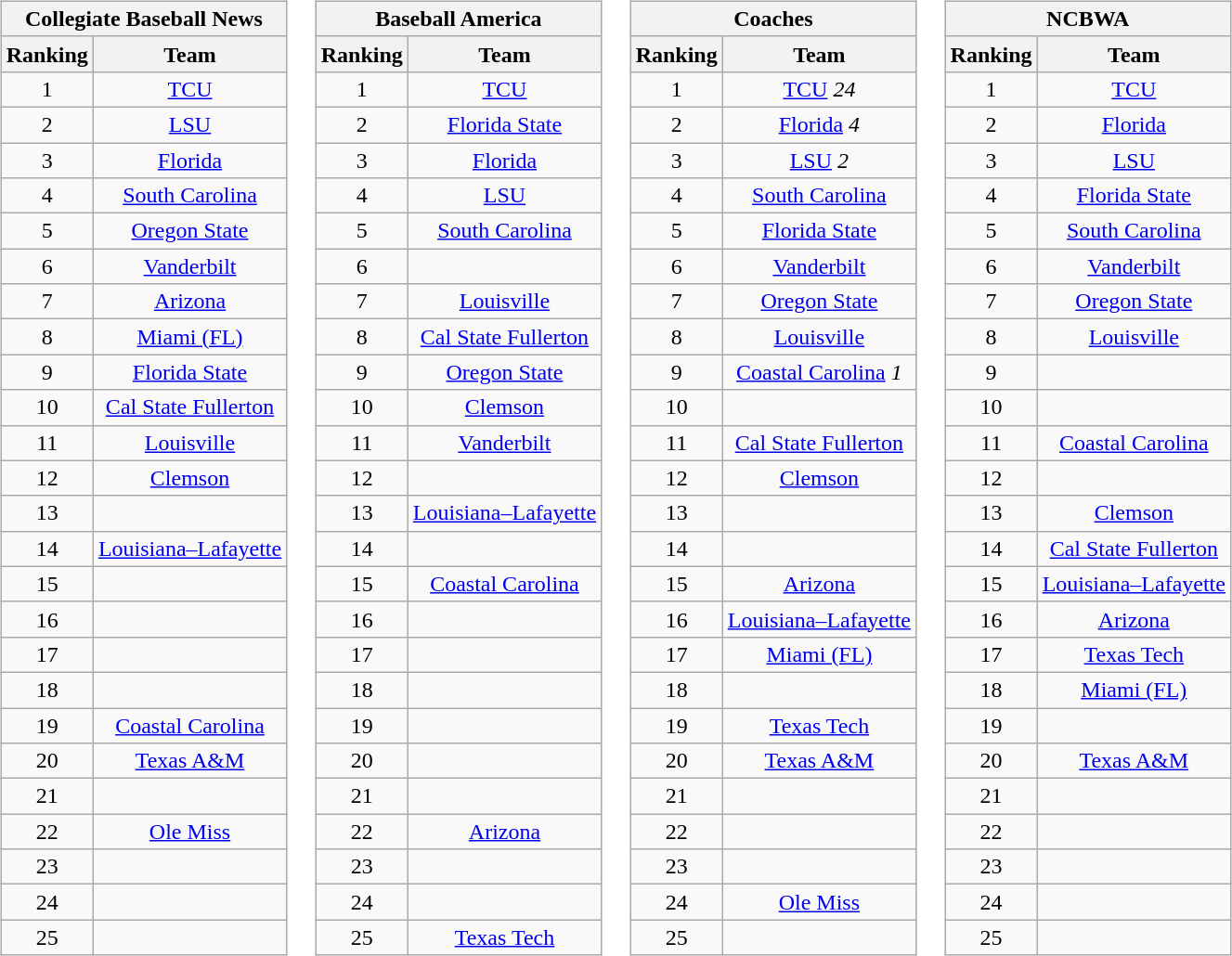<table>
<tr style="vertical-align:top;">
<td><br><table class="wikitable" style="text-align:center;">
<tr>
<th colspan=3>Collegiate Baseball News </th>
</tr>
<tr>
<th>Ranking</th>
<th>Team</th>
</tr>
<tr>
<td>1</td>
<td><a href='#'>TCU</a></td>
</tr>
<tr>
<td>2</td>
<td><a href='#'>LSU</a></td>
</tr>
<tr>
<td>3</td>
<td><a href='#'>Florida</a></td>
</tr>
<tr>
<td>4</td>
<td><a href='#'>South Carolina</a></td>
</tr>
<tr>
<td>5</td>
<td><a href='#'>Oregon State</a></td>
</tr>
<tr>
<td>6</td>
<td><a href='#'>Vanderbilt</a></td>
</tr>
<tr>
<td>7</td>
<td><a href='#'>Arizona</a></td>
</tr>
<tr>
<td>8</td>
<td><a href='#'>Miami (FL)</a></td>
</tr>
<tr>
<td>9</td>
<td><a href='#'>Florida State</a></td>
</tr>
<tr>
<td>10</td>
<td><a href='#'>Cal State Fullerton</a></td>
</tr>
<tr>
<td>11</td>
<td><a href='#'>Louisville</a></td>
</tr>
<tr>
<td>12</td>
<td><a href='#'>Clemson</a></td>
</tr>
<tr>
<td>13</td>
<td></td>
</tr>
<tr>
<td>14</td>
<td><a href='#'>Louisiana–Lafayette</a></td>
</tr>
<tr>
<td>15</td>
<td></td>
</tr>
<tr>
<td>16</td>
<td></td>
</tr>
<tr>
<td>17</td>
<td></td>
</tr>
<tr>
<td>18</td>
<td></td>
</tr>
<tr>
<td>19</td>
<td><a href='#'>Coastal Carolina</a></td>
</tr>
<tr>
<td>20</td>
<td><a href='#'>Texas A&M</a></td>
</tr>
<tr>
<td>21</td>
<td></td>
</tr>
<tr>
<td>22</td>
<td><a href='#'>Ole Miss</a></td>
</tr>
<tr>
<td>23</td>
<td></td>
</tr>
<tr>
<td>24</td>
<td></td>
</tr>
<tr>
<td>25</td>
<td></td>
</tr>
</table>
</td>
<td><br><table class="wikitable" style="text-align:center;">
<tr>
<th colspan=3>Baseball America</th>
</tr>
<tr>
<th>Ranking</th>
<th>Team</th>
</tr>
<tr>
<td>1</td>
<td><a href='#'>TCU</a></td>
</tr>
<tr>
<td>2</td>
<td><a href='#'>Florida State</a></td>
</tr>
<tr>
<td>3</td>
<td><a href='#'>Florida</a></td>
</tr>
<tr>
<td>4</td>
<td><a href='#'>LSU</a></td>
</tr>
<tr>
<td>5</td>
<td><a href='#'>South Carolina</a></td>
</tr>
<tr>
<td>6</td>
<td></td>
</tr>
<tr>
<td>7</td>
<td><a href='#'>Louisville</a></td>
</tr>
<tr>
<td>8</td>
<td><a href='#'>Cal State Fullerton</a></td>
</tr>
<tr>
<td>9</td>
<td><a href='#'>Oregon State</a></td>
</tr>
<tr>
<td>10</td>
<td><a href='#'>Clemson</a></td>
</tr>
<tr>
<td>11</td>
<td><a href='#'>Vanderbilt</a></td>
</tr>
<tr>
<td>12</td>
<td></td>
</tr>
<tr>
<td>13</td>
<td><a href='#'>Louisiana–Lafayette</a></td>
</tr>
<tr>
<td>14</td>
<td></td>
</tr>
<tr>
<td>15</td>
<td><a href='#'>Coastal Carolina</a></td>
</tr>
<tr>
<td>16</td>
<td></td>
</tr>
<tr>
<td>17</td>
<td></td>
</tr>
<tr>
<td>18</td>
<td></td>
</tr>
<tr>
<td>19</td>
<td></td>
</tr>
<tr>
<td>20</td>
<td></td>
</tr>
<tr>
<td>21</td>
<td></td>
</tr>
<tr>
<td>22</td>
<td><a href='#'>Arizona</a></td>
</tr>
<tr>
<td>23</td>
<td></td>
</tr>
<tr>
<td>24</td>
<td></td>
</tr>
<tr>
<td>25</td>
<td><a href='#'>Texas Tech</a></td>
</tr>
</table>
</td>
<td><br><table class="wikitable" style="text-align:center;">
<tr>
<th colspan=3>Coaches</th>
</tr>
<tr>
<th>Ranking</th>
<th>Team</th>
</tr>
<tr>
<td>1</td>
<td><a href='#'>TCU</a> <em>24</em></td>
</tr>
<tr>
<td>2</td>
<td><a href='#'>Florida</a> <em>4</em></td>
</tr>
<tr>
<td>3</td>
<td><a href='#'>LSU</a> <em>2</em></td>
</tr>
<tr>
<td>4</td>
<td><a href='#'>South Carolina</a></td>
</tr>
<tr>
<td>5</td>
<td><a href='#'>Florida State</a></td>
</tr>
<tr>
<td>6</td>
<td><a href='#'>Vanderbilt</a></td>
</tr>
<tr>
<td>7</td>
<td><a href='#'>Oregon State</a></td>
</tr>
<tr>
<td>8</td>
<td><a href='#'>Louisville</a></td>
</tr>
<tr>
<td>9</td>
<td><a href='#'>Coastal Carolina</a> <em>1</em></td>
</tr>
<tr>
<td>10</td>
<td></td>
</tr>
<tr>
<td>11</td>
<td><a href='#'>Cal State Fullerton</a></td>
</tr>
<tr>
<td>12</td>
<td><a href='#'>Clemson</a></td>
</tr>
<tr>
<td>13</td>
<td></td>
</tr>
<tr>
<td>14</td>
<td></td>
</tr>
<tr>
<td>15</td>
<td><a href='#'>Arizona</a></td>
</tr>
<tr>
<td>16</td>
<td><a href='#'>Louisiana–Lafayette</a></td>
</tr>
<tr>
<td>17</td>
<td><a href='#'>Miami (FL)</a></td>
</tr>
<tr>
<td>18</td>
<td></td>
</tr>
<tr>
<td>19</td>
<td><a href='#'>Texas Tech</a></td>
</tr>
<tr>
<td>20</td>
<td><a href='#'>Texas A&M</a></td>
</tr>
<tr>
<td>21</td>
<td></td>
</tr>
<tr>
<td>22</td>
<td></td>
</tr>
<tr>
<td>23</td>
<td></td>
</tr>
<tr>
<td>24</td>
<td><a href='#'>Ole Miss</a></td>
</tr>
<tr>
<td>25</td>
<td></td>
</tr>
</table>
</td>
<td><br><table class="wikitable" style="text-align:center;">
<tr>
<th colspan=3>NCBWA</th>
</tr>
<tr>
<th>Ranking</th>
<th>Team</th>
</tr>
<tr>
<td>1</td>
<td><a href='#'>TCU</a></td>
</tr>
<tr>
<td>2</td>
<td><a href='#'>Florida</a></td>
</tr>
<tr>
<td>3</td>
<td><a href='#'>LSU</a></td>
</tr>
<tr>
<td>4</td>
<td><a href='#'>Florida State</a></td>
</tr>
<tr>
<td>5</td>
<td><a href='#'>South Carolina</a></td>
</tr>
<tr>
<td>6</td>
<td><a href='#'>Vanderbilt</a></td>
</tr>
<tr>
<td>7</td>
<td><a href='#'>Oregon State</a></td>
</tr>
<tr>
<td>8</td>
<td><a href='#'>Louisville</a></td>
</tr>
<tr>
<td>9</td>
<td></td>
</tr>
<tr>
<td>10</td>
<td></td>
</tr>
<tr>
<td>11</td>
<td><a href='#'>Coastal Carolina</a></td>
</tr>
<tr>
<td>12</td>
<td></td>
</tr>
<tr>
<td>13</td>
<td><a href='#'>Clemson</a></td>
</tr>
<tr>
<td>14</td>
<td><a href='#'>Cal State Fullerton</a></td>
</tr>
<tr>
<td>15</td>
<td><a href='#'>Louisiana–Lafayette</a></td>
</tr>
<tr>
<td>16</td>
<td><a href='#'>Arizona</a></td>
</tr>
<tr>
<td>17</td>
<td><a href='#'>Texas Tech</a></td>
</tr>
<tr>
<td>18</td>
<td><a href='#'>Miami (FL)</a></td>
</tr>
<tr>
<td>19</td>
<td></td>
</tr>
<tr>
<td>20</td>
<td><a href='#'>Texas A&M</a></td>
</tr>
<tr>
<td>21</td>
<td></td>
</tr>
<tr>
<td>22</td>
<td></td>
</tr>
<tr>
<td>23</td>
<td></td>
</tr>
<tr>
<td>24</td>
<td></td>
</tr>
<tr>
<td>25</td>
<td></td>
</tr>
</table>
</td>
</tr>
</table>
